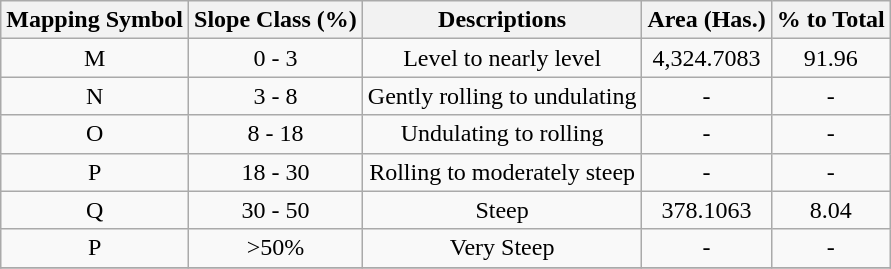<table class="wikitable" style="text-align:center">
<tr>
<th>Mapping Symbol</th>
<th>Slope Class (%)</th>
<th>Descriptions</th>
<th>Area (Has.)</th>
<th>% to Total</th>
</tr>
<tr>
<td>M</td>
<td>0 - 3</td>
<td>Level to nearly level</td>
<td>4,324.7083</td>
<td>91.96</td>
</tr>
<tr>
<td>N</td>
<td>3 - 8</td>
<td>Gently rolling to undulating</td>
<td>-</td>
<td>-</td>
</tr>
<tr>
<td>O</td>
<td>8 - 18</td>
<td>Undulating to rolling</td>
<td>-</td>
<td>-</td>
</tr>
<tr>
<td>P</td>
<td>18 - 30</td>
<td>Rolling to moderately steep</td>
<td>-</td>
<td>-</td>
</tr>
<tr>
<td>Q</td>
<td>30 - 50</td>
<td>Steep</td>
<td>378.1063</td>
<td>8.04</td>
</tr>
<tr>
<td>P</td>
<td>>50%</td>
<td>Very Steep</td>
<td>-</td>
<td>-</td>
</tr>
<tr>
</tr>
</table>
